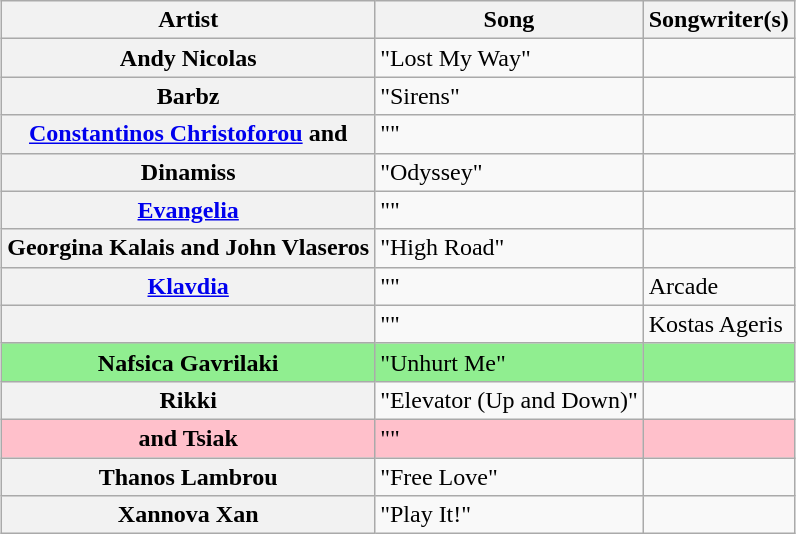<table class="wikitable sortable plainrowheaders" style="margin: 1em auto 1em auto">
<tr>
<th>Artist</th>
<th>Song</th>
<th>Songwriter(s)</th>
</tr>
<tr>
<th scope="row">Andy Nicolas</th>
<td>"Lost My Way"</td>
<td></td>
</tr>
<tr>
<th scope="row">Barbz</th>
<td>"Sirens"</td>
<td></td>
</tr>
<tr>
<th scope="row"><a href='#'>Constantinos Christoforou</a> and </th>
<td>"" </td>
<td></td>
</tr>
<tr>
<th scope="row">Dinamiss</th>
<td>"Odyssey"</td>
<td></td>
</tr>
<tr>
<th scope="row"><a href='#'>Evangelia</a></th>
<td>"" </td>
<td></td>
</tr>
<tr>
<th scope="row">Georgina Kalais and John Vlaseros</th>
<td>"High Road"</td>
<td></td>
</tr>
<tr>
<th scope="row"><a href='#'>Klavdia</a></th>
<td>"" </td>
<td>Arcade</td>
</tr>
<tr>
<th scope="row"></th>
<td>"" </td>
<td>Kostas Ageris</td>
</tr>
<tr style="background:#90EE90;">
<th scope="row" style="background:#90EE90;">Nafsica Gavrilaki</th>
<td>"Unhurt Me"</td>
<td></td>
</tr>
<tr>
<th scope="row">Rikki</th>
<td>"Elevator (Up and Down)"</td>
<td></td>
</tr>
<tr style="background:#FFC0CB">
<th scope="row" style="background:#FFC0CB"> and Tsiak</th>
<td>"" </td>
<td></td>
</tr>
<tr>
<th scope="row">Thanos Lambrou</th>
<td>"Free Love"</td>
<td></td>
</tr>
<tr>
<th scope="row">Xannova Xan</th>
<td>"Play It!"</td>
<td></td>
</tr>
</table>
